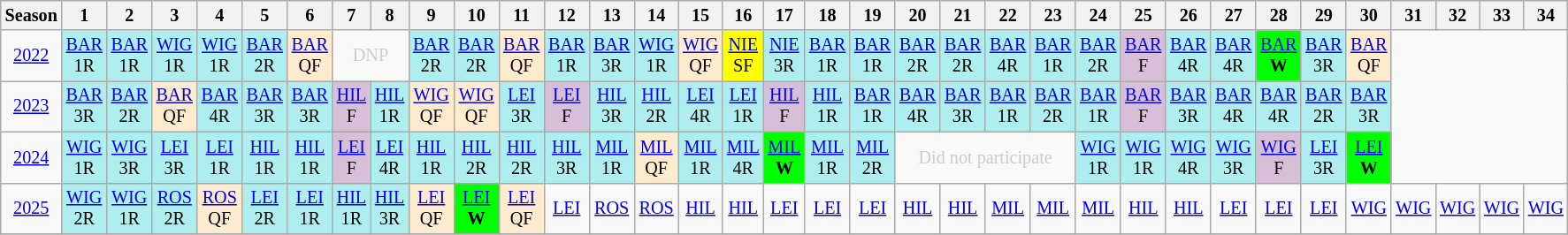<table class="wikitable" style="width:28%; margin:0; font-size:84%">
<tr>
<th>Season</th>
<th>1</th>
<th>2</th>
<th>3</th>
<th>4</th>
<th>5</th>
<th>6</th>
<th>7</th>
<th>8</th>
<th>9</th>
<th>10</th>
<th>11</th>
<th>12</th>
<th>13</th>
<th>14</th>
<th>15</th>
<th>16</th>
<th>17</th>
<th>18</th>
<th>19</th>
<th>20</th>
<th>21</th>
<th>22</th>
<th>23</th>
<th>24</th>
<th>25</th>
<th>26</th>
<th>27</th>
<th>28</th>
<th>29</th>
<th>30</th>
<th>31</th>
<th>32</th>
<th>33</th>
<th>34</th>
</tr>
<tr>
<td style="text-align:center;"background:#efefef;"><a href='#'>2022</a></td>
<td style="text-align:center; background:#afeeee;"><a href='#'>BAR</a><br>1R</td>
<td style="text-align:center; background:#afeeee;"><a href='#'>BAR</a><br>1R</td>
<td style="text-align:center; background:#afeeee;"><a href='#'>WIG</a><br>1R</td>
<td style="text-align:center; background:#afeeee;"><a href='#'>WIG</a><br>1R</td>
<td style="text-align:center; background:#afeeee;"><a href='#'>BAR</a><br>2R</td>
<td style="text-align:center; background:#ffebcd;"><a href='#'>BAR</a><br>QF</td>
<td colspan="2" style="text-align:center; color:#ccc">DNP</td>
<td style="text-align:center; background:#afeeee;"><a href='#'>BAR</a><br>2R</td>
<td style="text-align:center; background:#afeeee;"><a href='#'>BAR</a><br>2R</td>
<td style="text-align:center; background:#ffebcd;"><a href='#'>BAR</a><br>QF</td>
<td style="text-align:center; background:#afeeee;"><a href='#'>BAR</a><br>1R</td>
<td style="text-align:center; background:#afeeee;"><a href='#'>BAR</a><br>3R</td>
<td style="text-align:center; background:#afeeee;"><a href='#'>WIG</a><br>1R</td>
<td style="text-align:center; background:#ffebcd;"><a href='#'>WIG</a><br>QF</td>
<td style="text-align:center; background:yellow;"><a href='#'>NIE</a><br>SF</td>
<td style="text-align:center; background:#afeeee;"><a href='#'>NIE</a><br>3R</td>
<td style="text-align:center; background:#afeeee;"><a href='#'>BAR</a><br>1R</td>
<td style="text-align:center; background:#afeeee;"><a href='#'>BAR</a><br>1R</td>
<td style="text-align:center; background:#afeeee;"><a href='#'>BAR</a><br>2R</td>
<td style="text-align:center; background:#afeeee;"><a href='#'>BAR</a><br>2R</td>
<td style="text-align:center; background:#afeeee;"><a href='#'>BAR</a><br>4R</td>
<td style="text-align:center; background:#afeeee;"><a href='#'>BAR</a><br>1R</td>
<td style="text-align:center; background:#afeeee;"><a href='#'>BAR</a><br>2R</td>
<td style="text-align:center; background:thistle;"><a href='#'>BAR</a><br>F</td>
<td style="text-align:center; background:#afeeee;"><a href='#'>BAR</a><br>4R</td>
<td style="text-align:center; background:#afeeee;"><a href='#'>BAR</a><br>4R</td>
<td style="text-align:center; background:lime;"><a href='#'>BAR</a><br><strong>W</strong></td>
<td style="text-align:center; background:#afeeee;"><a href='#'>BAR</a><br>3R</td>
<td style="text-align:center; background:#ffebcd;"><a href='#'>BAR</a><br>QF</td>
</tr>
<tr>
<td style="text-align:center;"background:#efefef;"><a href='#'>2023</a></td>
<td style="text-align:center; background:#afeeee;"><a href='#'>BAR</a><br>3R</td>
<td style="text-align:center; background:#afeeee;"><a href='#'>BAR</a><br>2R</td>
<td style="text-align:center; background:#ffebcd;"><a href='#'>BAR</a><br>QF</td>
<td style="text-align:center; background:#afeeee;"><a href='#'>BAR</a><br>4R</td>
<td style="text-align:center; background:#afeeee;"><a href='#'>BAR</a><br>3R</td>
<td style="text-align:center; background:#afeeee;"><a href='#'>BAR</a><br>3R</td>
<td style="text-align:center; background:thistle;"><a href='#'>HIL</a><br>F</td>
<td style="text-align:center; background:#afeeee;"><a href='#'>HIL</a><br>1R</td>
<td style="text-align:center; background:#ffebcd;"><a href='#'>WIG</a><br>QF</td>
<td style="text-align:center; background:#ffebcd;"><a href='#'>WIG</a><br>QF</td>
<td style="text-align:center; background:#afeeee;"><a href='#'>LEI</a><br>3R</td>
<td style="text-align:center; background:thistle;"><a href='#'>LEI</a><br>F</td>
<td style="text-align:center; background:#afeeee;"><a href='#'>HIL</a><br>3R</td>
<td style="text-align:center; background:#afeeee;"><a href='#'>HIL</a><br>2R</td>
<td style="text-align:center; background:#afeeee;"><a href='#'>LEI</a><br>4R</td>
<td style="text-align:center; background:#afeeee;"><a href='#'>LEI</a><br>1R</td>
<td style="text-align:center; background:thistle;"><a href='#'>HIL</a><br>F</td>
<td style="text-align:center; background:#afeeee;"><a href='#'>HIL</a><br>1R</td>
<td style="text-align:center; background:#afeeee;"><a href='#'>BAR</a><br>1R</td>
<td style="text-align:center; background:#afeeee;"><a href='#'>BAR</a><br>4R</td>
<td style="text-align:center; background:#afeeee;"><a href='#'>BAR</a><br>3R</td>
<td style="text-align:center; background:#afeeee;"><a href='#'>BAR</a><br>1R</td>
<td style="text-align:center; background:#afeeee;"><a href='#'>BAR</a><br>2R</td>
<td style="text-align:center; background:#afeeee;"><a href='#'>BAR</a><br>1R</td>
<td style="text-align:center; background:thistle;"><a href='#'>BAR</a><br>F</td>
<td style="text-align:center; background:#afeeee;"><a href='#'>BAR</a><br>3R</td>
<td style="text-align:center; background:#afeeee;"><a href='#'>BAR</a><br>4R</td>
<td style="text-align:center; background:#afeeee;"><a href='#'>BAR</a><br>4R</td>
<td style="text-align:center; background:#afeeee;"><a href='#'>BAR</a><br>2R</td>
<td style="text-align:center; background:#afeeee;"><a href='#'>BAR</a><br>3R</td>
</tr>
<tr>
<td style="text-align:center;"background:#efefef;"><a href='#'>2024</a></td>
<td style="text-align:center; background:#afeeee;"><a href='#'>WIG</a><br>1R</td>
<td style="text-align:center; background:#afeeee;"><a href='#'>WIG</a><br>3R</td>
<td style="text-align:center; background:#afeeee;"><a href='#'>LEI</a><br>3R</td>
<td style="text-align:center; background:#afeeee;"><a href='#'>LEI</a><br>1R</td>
<td style="text-align:center; background:#afeeee;"><a href='#'>HIL</a><br>1R</td>
<td style="text-align:center; background:#afeeee;"><a href='#'>HIL</a><br>1R</td>
<td style="text-align:center; background:thistle;"><a href='#'>LEI</a><br>F</td>
<td style="text-align:center; background:#afeeee;"><a href='#'>LEI</a><br>4R</td>
<td style="text-align:center; background:#afeeee;"><a href='#'>HIL</a><br>1R</td>
<td style="text-align:center; background:#afeeee;"><a href='#'>HIL</a><br>2R</td>
<td style="text-align:center; background:#afeeee;"><a href='#'>HIL</a><br>2R</td>
<td style="text-align:center; background:#afeeee;"><a href='#'>HIL</a><br>3R</td>
<td style="text-align:center; background:#afeeee;"><a href='#'>MIL</a><br>1R</td>
<td style="text-align:center; background:#ffebcd;"><a href='#'>MIL</a><br>QF</td>
<td style="text-align:center; background:#afeeee;"><a href='#'>MIL</a><br>1R</td>
<td style="text-align:center; background:#afeeee;"><a href='#'>MIL</a><br>4R</td>
<td style="text-align:center; background:lime;"><a href='#'>MIL</a><br><strong>W</strong></td>
<td style="text-align:center; background:#afeeee;"><a href='#'>MIL</a><br>1R</td>
<td style="text-align:center; background:#afeeee;"><a href='#'>MIL</a><br>2R</td>
<td colspan="4" style="text-align:center; color:#ccc">Did not participate</td>
<td style="text-align:center; background:#afeeee;"><a href='#'>WIG</a><br>1R</td>
<td style="text-align:center; background:#afeeee;"><a href='#'>WIG</a><br>1R</td>
<td style="text-align:center; background:#afeeee;"><a href='#'>WIG</a><br>4R</td>
<td style="text-align:center; background:#afeeee;"><a href='#'>WIG</a><br>3R</td>
<td style="text-align:center; background:thistle;"><a href='#'>WIG</a><br>F</td>
<td style="text-align:center; background:#afeeee;"><a href='#'>LEI</a><br>3R</td>
<td style="text-align:center; background:lime;"><a href='#'>LEI</a><br><strong>W</strong></td>
</tr>
<tr>
<td style="text-align:center;"background:#efefef;"><a href='#'>2025</a></td>
<td style="text-align:center; background:#afeeee;"><a href='#'>WIG</a><br>2R</td>
<td style="text-align:center; background:#afeeee;"><a href='#'>WIG</a><br>1R</td>
<td style="text-align:center; background:#afeeee;"><a href='#'>ROS</a><br>2R</td>
<td style="text-align:center; background:#ffebcd;"><a href='#'>ROS</a><br>QF</td>
<td style="text-align:center; background:#afeeee;"><a href='#'>LEI</a><br>2R</td>
<td style="text-align:center; background:#afeeee;"><a href='#'>LEI</a><br>1R</td>
<td style="text-align:center; background:#afeeee;"><a href='#'>HIL</a><br>1R</td>
<td style="text-align:center; background:#afeeee;"><a href='#'>HIL</a><br>3R</td>
<td style="text-align:center; background:#ffebcd;"><a href='#'>LEI</a><br>QF</td>
<td style="text-align:center; background:lime;"><a href='#'>LEI</a><br><strong>W</strong></td>
<td style="text-align:center; background:#ffebcd;"><a href='#'>LEI</a><br>QF</td>
<td style="text-align:center; background:#;"><a href='#'>LEI</a><br></td>
<td style="text-align:center; background:#;"><a href='#'>ROS</a><br></td>
<td style="text-align:center; background:#;"><a href='#'>ROS</a><br></td>
<td style="text-align:center; background:#;"><a href='#'>HIL</a><br></td>
<td style="text-align:center; background:#;"><a href='#'>HIL</a><br></td>
<td style="text-align:center; background:#;"><a href='#'>LEI</a><br></td>
<td style="text-align:center; background:#;"><a href='#'>LEI</a><br></td>
<td style="text-align:center; background:#;"><a href='#'>LEI</a><br></td>
<td style="text-align:center; background:#;"><a href='#'>HIL</a><br></td>
<td style="text-align:center; background:#;"><a href='#'>HIL</a><br></td>
<td style="text-align:center; background:#;"><a href='#'>MIL</a><br></td>
<td style="text-align:center; background:#;"><a href='#'>MIL</a><br></td>
<td style="text-align:center; background:#;"><a href='#'>MIL</a><br></td>
<td style="text-align:center; background:#;"><a href='#'>HIL</a><br></td>
<td style="text-align:center; background:#;"><a href='#'>HIL</a><br></td>
<td style="text-align:center; background:#;"><a href='#'>LEI</a><br></td>
<td style="text-align:center; background:#;"><a href='#'>LEI</a><br></td>
<td style="text-align:center; background:#;"><a href='#'>LEI</a><br></td>
<td style="text-align:center; background:#;"><a href='#'>WIG</a><br></td>
<td style="text-align:center; background:#;"><a href='#'>WIG</a><br></td>
<td style="text-align:center; background:#;"><a href='#'>WIG</a><br></td>
<td style="text-align:center; background:#;"><a href='#'>WIG</a><br></td>
<td style="text-align:center; background:#;"><a href='#'>WIG</a><br></td>
</tr>
<tr>
</tr>
</table>
